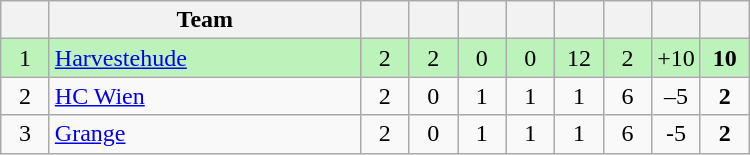<table class=wikitable style="text-align:center">
<tr align=center>
<th width=25></th>
<th width=200>Team</th>
<th width=25></th>
<th width=25></th>
<th width=25></th>
<th width=25></th>
<th width=25></th>
<th width=25></th>
<th width=25></th>
<th width=25></th>
</tr>
<tr bgcolor=bbf3bb>
<td>1</td>
<td align=left> <a href='#'>Harvestehude</a></td>
<td>2</td>
<td>2</td>
<td>0</td>
<td>0</td>
<td>12</td>
<td>2</td>
<td>+10</td>
<td><strong>10</strong></td>
</tr>
<tr>
<td>2</td>
<td align=left> <a href='#'>HC Wien</a></td>
<td>2</td>
<td>0</td>
<td>1</td>
<td>1</td>
<td>1</td>
<td>6</td>
<td>–5</td>
<td><strong>2</strong></td>
</tr>
<tr>
<td>3</td>
<td align=left> <a href='#'>Grange</a></td>
<td>2</td>
<td>0</td>
<td>1</td>
<td>1</td>
<td>1</td>
<td>6</td>
<td>-5</td>
<td><strong>2</strong></td>
</tr>
</table>
